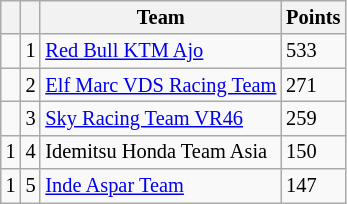<table class="wikitable" style="font-size: 85%;">
<tr>
<th></th>
<th></th>
<th>Team</th>
<th>Points</th>
</tr>
<tr>
<td></td>
<td align=center>1</td>
<td> <a href='#'>Red Bull KTM Ajo</a></td>
<td align=left>533</td>
</tr>
<tr>
<td></td>
<td align=center>2</td>
<td> <a href='#'>Elf Marc VDS Racing Team</a></td>
<td align=left>271</td>
</tr>
<tr>
<td></td>
<td align=center>3</td>
<td> <a href='#'>Sky Racing Team VR46</a></td>
<td align=left>259</td>
</tr>
<tr>
<td> 1</td>
<td align=center>4</td>
<td> Idemitsu Honda Team Asia</td>
<td align=left>150</td>
</tr>
<tr>
<td> 1</td>
<td align=center>5</td>
<td> <a href='#'>Inde Aspar Team</a></td>
<td align=left>147</td>
</tr>
</table>
